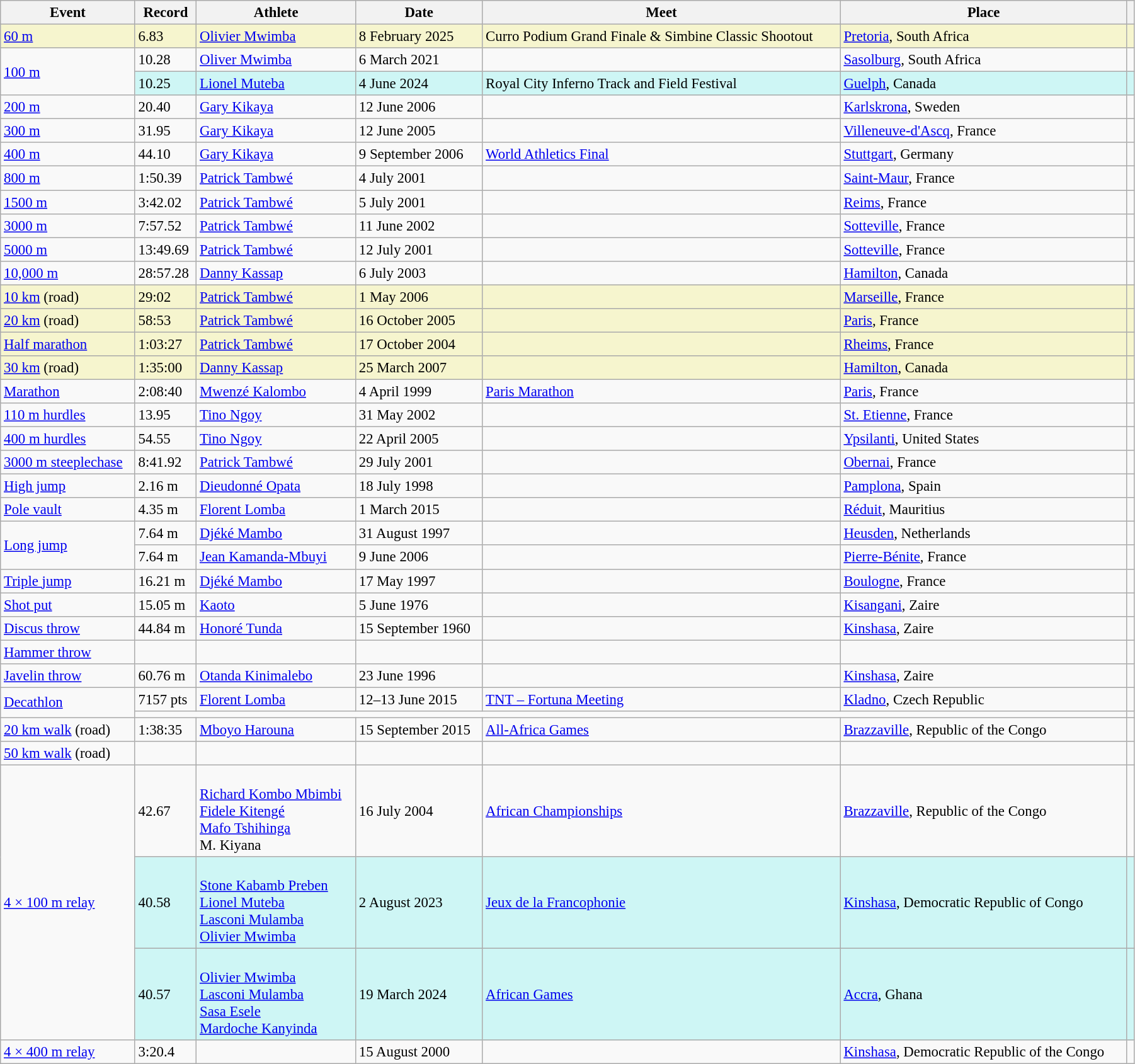<table class="wikitable" style="font-size:95%; width: 95%;">
<tr>
<th>Event</th>
<th>Record</th>
<th>Athlete</th>
<th>Date</th>
<th>Meet</th>
<th>Place</th>
<th></th>
</tr>
<tr style="background:#f6F5CE;">
<td><a href='#'>60 m</a></td>
<td>6.83  </td>
<td><a href='#'>Olivier Mwimba</a></td>
<td>8 February 2025</td>
<td>Curro Podium Grand Finale & Simbine Classic Shootout</td>
<td><a href='#'>Pretoria</a>, South Africa</td>
<td></td>
</tr>
<tr>
<td rowspan=2><a href='#'>100 m</a></td>
<td>10.28 </td>
<td><a href='#'>Oliver Mwimba</a></td>
<td>6 March 2021</td>
<td></td>
<td><a href='#'>Sasolburg</a>, South Africa</td>
<td></td>
</tr>
<tr bgcolor=#CEF6F5>
<td>10.25 </td>
<td><a href='#'>Lionel Muteba</a></td>
<td>4 June 2024</td>
<td>Royal City Inferno Track and Field Festival</td>
<td><a href='#'>Guelph</a>, Canada</td>
<td></td>
</tr>
<tr>
<td><a href='#'>200 m</a></td>
<td>20.40 </td>
<td><a href='#'>Gary Kikaya</a></td>
<td>12 June 2006</td>
<td></td>
<td><a href='#'>Karlskrona</a>, Sweden</td>
<td></td>
</tr>
<tr>
<td><a href='#'>300 m</a></td>
<td>31.95</td>
<td><a href='#'>Gary Kikaya</a></td>
<td>12 June 2005</td>
<td></td>
<td><a href='#'>Villeneuve-d'Ascq</a>, France</td>
<td></td>
</tr>
<tr>
<td><a href='#'>400 m</a></td>
<td>44.10</td>
<td><a href='#'>Gary Kikaya</a></td>
<td>9 September 2006</td>
<td><a href='#'>World Athletics Final</a></td>
<td><a href='#'>Stuttgart</a>, Germany</td>
<td></td>
</tr>
<tr>
<td><a href='#'>800 m</a></td>
<td>1:50.39</td>
<td><a href='#'>Patrick Tambwé</a></td>
<td>4 July 2001</td>
<td></td>
<td><a href='#'>Saint-Maur</a>, France</td>
<td></td>
</tr>
<tr>
<td><a href='#'>1500 m</a></td>
<td>3:42.02</td>
<td><a href='#'>Patrick Tambwé</a></td>
<td>5 July 2001</td>
<td></td>
<td><a href='#'>Reims</a>, France</td>
<td></td>
</tr>
<tr>
<td><a href='#'>3000 m</a></td>
<td>7:57.52</td>
<td><a href='#'>Patrick Tambwé</a></td>
<td>11 June 2002</td>
<td></td>
<td><a href='#'>Sotteville</a>, France</td>
<td></td>
</tr>
<tr>
<td><a href='#'>5000 m</a></td>
<td>13:49.69</td>
<td><a href='#'>Patrick Tambwé</a></td>
<td>12 July 2001</td>
<td></td>
<td><a href='#'>Sotteville</a>, France</td>
<td></td>
</tr>
<tr>
<td><a href='#'>10,000 m</a></td>
<td>28:57.28</td>
<td><a href='#'>Danny Kassap</a></td>
<td>6 July 2003</td>
<td></td>
<td><a href='#'>Hamilton</a>, Canada</td>
<td></td>
</tr>
<tr style="background:#f6F5CE;">
<td><a href='#'>10 km</a> (road)</td>
<td>29:02</td>
<td><a href='#'>Patrick Tambwé</a></td>
<td>1 May 2006</td>
<td></td>
<td><a href='#'>Marseille</a>, France</td>
<td></td>
</tr>
<tr style="background:#f6F5CE;">
<td><a href='#'>20 km</a> (road)</td>
<td>58:53</td>
<td><a href='#'>Patrick Tambwé</a></td>
<td>16 October 2005</td>
<td></td>
<td><a href='#'>Paris</a>, France</td>
<td></td>
</tr>
<tr style="background:#f6F5CE;">
<td><a href='#'>Half marathon</a></td>
<td>1:03:27</td>
<td><a href='#'>Patrick Tambwé</a></td>
<td>17 October 2004</td>
<td></td>
<td><a href='#'>Rheims</a>, France</td>
<td></td>
</tr>
<tr style="background:#f6F5CE;">
<td><a href='#'>30 km</a> (road)</td>
<td>1:35:00</td>
<td><a href='#'>Danny Kassap</a></td>
<td>25 March 2007</td>
<td></td>
<td><a href='#'>Hamilton</a>, Canada</td>
<td></td>
</tr>
<tr>
<td><a href='#'>Marathon</a></td>
<td>2:08:40</td>
<td><a href='#'>Mwenzé Kalombo</a></td>
<td>4 April 1999</td>
<td><a href='#'>Paris Marathon</a></td>
<td><a href='#'>Paris</a>, France</td>
<td></td>
</tr>
<tr>
<td><a href='#'>110 m hurdles</a></td>
<td>13.95 </td>
<td><a href='#'>Tino Ngoy</a></td>
<td>31 May 2002</td>
<td></td>
<td><a href='#'>St. Etienne</a>, France</td>
<td></td>
</tr>
<tr>
<td><a href='#'>400 m hurdles</a></td>
<td>54.55</td>
<td><a href='#'>Tino Ngoy</a></td>
<td>22 April 2005</td>
<td></td>
<td><a href='#'>Ypsilanti</a>, United States</td>
<td></td>
</tr>
<tr>
<td><a href='#'>3000 m steeplechase</a></td>
<td>8:41.92</td>
<td><a href='#'>Patrick Tambwé</a></td>
<td>29 July 2001</td>
<td></td>
<td><a href='#'>Obernai</a>, France</td>
<td></td>
</tr>
<tr>
<td><a href='#'>High jump</a></td>
<td>2.16 m</td>
<td><a href='#'>Dieudonné Opata</a></td>
<td>18 July 1998</td>
<td></td>
<td><a href='#'>Pamplona</a>, Spain</td>
<td></td>
</tr>
<tr>
<td><a href='#'>Pole vault</a></td>
<td>4.35 m</td>
<td><a href='#'>Florent Lomba</a></td>
<td>1 March 2015</td>
<td></td>
<td><a href='#'>Réduit</a>, Mauritius</td>
<td></td>
</tr>
<tr>
<td rowspan=2><a href='#'>Long jump</a></td>
<td>7.64 m</td>
<td><a href='#'>Djéké Mambo</a></td>
<td>31 August 1997</td>
<td></td>
<td><a href='#'>Heusden</a>, Netherlands</td>
<td></td>
</tr>
<tr>
<td>7.64 m </td>
<td><a href='#'>Jean Kamanda-Mbuyi</a></td>
<td>9 June 2006</td>
<td></td>
<td><a href='#'>Pierre-Bénite</a>, France</td>
<td></td>
</tr>
<tr>
<td><a href='#'>Triple jump</a></td>
<td>16.21 m</td>
<td><a href='#'>Djéké Mambo</a></td>
<td>17 May 1997</td>
<td></td>
<td><a href='#'>Boulogne</a>, France</td>
<td></td>
</tr>
<tr>
<td><a href='#'>Shot put</a></td>
<td>15.05 m</td>
<td><a href='#'>Kaoto</a></td>
<td>5 June 1976</td>
<td></td>
<td><a href='#'>Kisangani</a>, Zaire</td>
<td></td>
</tr>
<tr>
<td><a href='#'>Discus throw</a></td>
<td>44.84 m</td>
<td><a href='#'>Honoré Tunda</a></td>
<td>15 September 1960</td>
<td></td>
<td><a href='#'>Kinshasa</a>, Zaire</td>
<td></td>
</tr>
<tr>
<td><a href='#'>Hammer throw</a></td>
<td></td>
<td></td>
<td></td>
<td></td>
<td></td>
<td></td>
</tr>
<tr>
<td><a href='#'>Javelin throw</a></td>
<td>60.76 m</td>
<td><a href='#'>Otanda Kinimalebo</a></td>
<td>23 June 1996</td>
<td></td>
<td><a href='#'>Kinshasa</a>, Zaire</td>
<td></td>
</tr>
<tr>
<td rowspan=2><a href='#'>Decathlon</a></td>
<td>7157 pts</td>
<td><a href='#'>Florent Lomba</a></td>
<td>12–13 June 2015</td>
<td><a href='#'>TNT – Fortuna Meeting</a></td>
<td><a href='#'>Kladno</a>, Czech Republic</td>
<td></td>
</tr>
<tr>
<td colspan=5></td>
<td></td>
</tr>
<tr>
<td><a href='#'>20 km walk</a> (road)</td>
<td>1:38:35</td>
<td><a href='#'>Mboyo Harouna</a></td>
<td>15 September 2015</td>
<td><a href='#'>All-Africa Games</a></td>
<td><a href='#'>Brazzaville</a>, Republic of the Congo</td>
<td></td>
</tr>
<tr>
<td><a href='#'>50 km walk</a> (road)</td>
<td></td>
<td></td>
<td></td>
<td></td>
<td></td>
<td></td>
</tr>
<tr>
<td rowspan=3><a href='#'>4 × 100 m relay</a></td>
<td>42.67</td>
<td><br><a href='#'>Richard Kombo Mbimbi</a><br><a href='#'>Fidele Kitengé</a><br><a href='#'>Mafo Tshihinga</a><br>M. Kiyana</td>
<td>16 July 2004</td>
<td><a href='#'>African Championships</a></td>
<td><a href='#'>Brazzaville</a>, Republic of the Congo</td>
<td></td>
</tr>
<tr bgcolor=#CEF6F5>
<td>40.58</td>
<td><br><a href='#'>Stone Kabamb Preben</a><br><a href='#'>Lionel Muteba</a><br><a href='#'>Lasconi Mulamba</a><br><a href='#'>Olivier Mwimba</a></td>
<td>2 August 2023</td>
<td><a href='#'>Jeux de la Francophonie</a></td>
<td><a href='#'>Kinshasa</a>, Democratic Republic of Congo</td>
<td></td>
</tr>
<tr bgcolor="#CEF6F5">
<td>40.57</td>
<td><br><a href='#'>Olivier Mwimba</a><br><a href='#'>Lasconi Mulamba</a><br><a href='#'>Sasa Esele</a><br><a href='#'>Mardoche Kanyinda</a></td>
<td>19 March 2024</td>
<td><a href='#'>African Games</a></td>
<td><a href='#'>Accra</a>, Ghana</td>
<td></td>
</tr>
<tr>
<td><a href='#'>4 × 400 m relay</a></td>
<td>3:20.4</td>
<td></td>
<td>15 August 2000</td>
<td></td>
<td><a href='#'>Kinshasa</a>, Democratic Republic of the Congo</td>
<td></td>
</tr>
</table>
